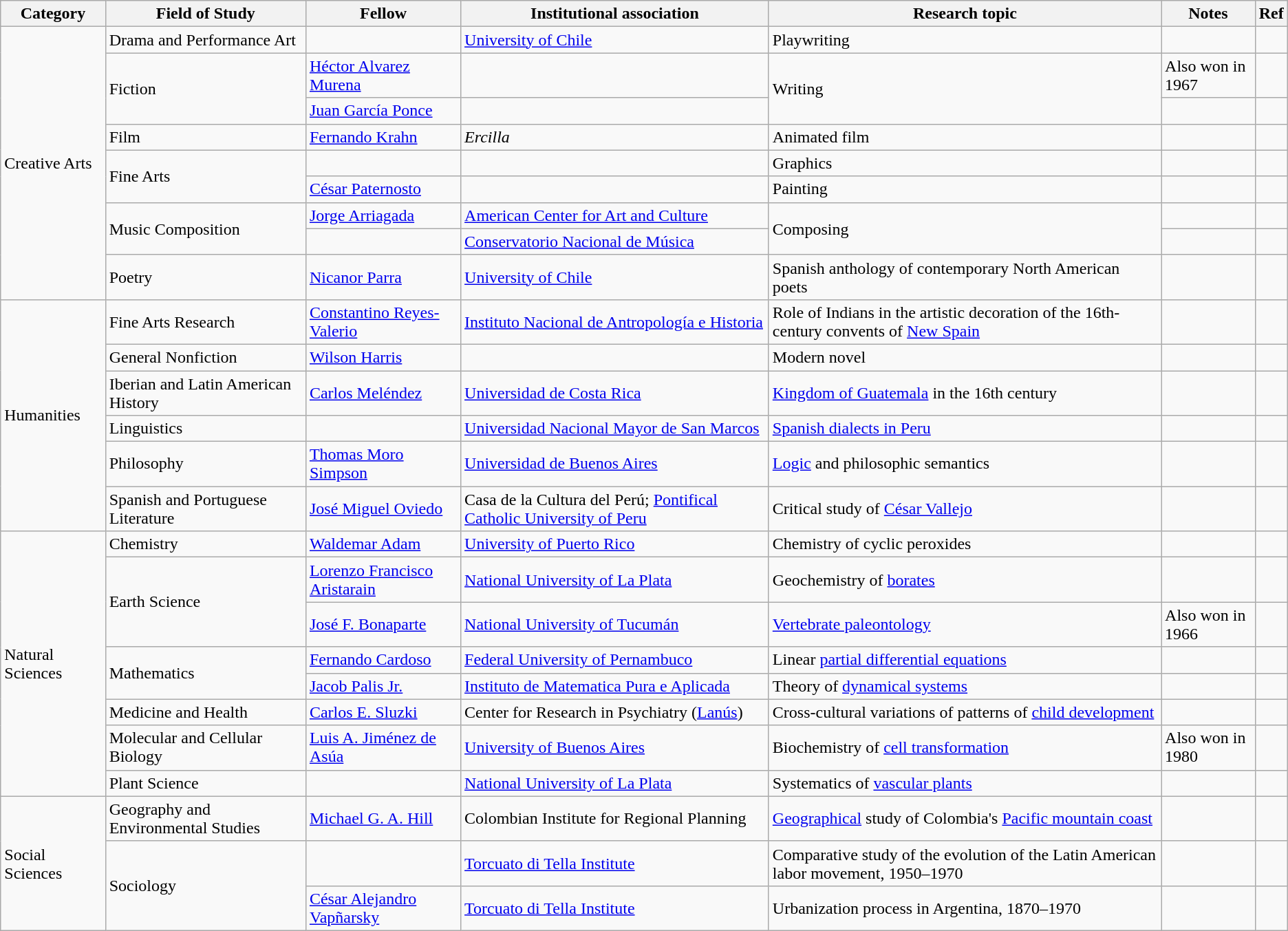<table class="wikitable sortable static-row-numbers static-row-header-text">
<tr>
<th>Category</th>
<th>Field of Study</th>
<th>Fellow</th>
<th>Institutional association </th>
<th>Research topic</th>
<th>Notes</th>
<th class="unsortable">Ref</th>
</tr>
<tr>
<td rowspan="9">Creative Arts</td>
<td>Drama and Performance Art</td>
<td></td>
<td><a href='#'>University of Chile</a></td>
<td>Playwriting</td>
<td></td>
<td></td>
</tr>
<tr>
<td rowspan="2">Fiction</td>
<td><a href='#'>Héctor Alvarez Murena</a></td>
<td></td>
<td rowspan="2">Writing</td>
<td>Also won in 1967</td>
<td></td>
</tr>
<tr>
<td><a href='#'>Juan García Ponce</a></td>
<td></td>
<td></td>
<td></td>
</tr>
<tr>
<td>Film</td>
<td><a href='#'>Fernando Krahn</a></td>
<td><em>Ercilla</em></td>
<td>Animated film</td>
<td></td>
<td></td>
</tr>
<tr>
<td rowspan="2">Fine Arts</td>
<td></td>
<td></td>
<td>Graphics</td>
<td></td>
<td></td>
</tr>
<tr>
<td><a href='#'>César Paternosto</a></td>
<td></td>
<td>Painting</td>
<td></td>
<td></td>
</tr>
<tr>
<td rowspan="2">Music Composition</td>
<td><a href='#'>Jorge Arriagada</a></td>
<td><a href='#'>American Center for Art and Culture</a></td>
<td rowspan="2">Composing</td>
<td></td>
<td></td>
</tr>
<tr>
<td></td>
<td><a href='#'>Conservatorio Nacional de Música</a></td>
<td></td>
<td></td>
</tr>
<tr>
<td>Poetry</td>
<td><a href='#'>Nicanor Parra</a></td>
<td><a href='#'>University of Chile</a></td>
<td>Spanish anthology of contemporary North American poets</td>
<td></td>
<td></td>
</tr>
<tr>
<td rowspan="6">Humanities</td>
<td>Fine Arts Research</td>
<td><a href='#'>Constantino Reyes-Valerio</a></td>
<td><a href='#'>Instituto Nacional de Antropología e Historia</a></td>
<td>Role of Indians in the artistic decoration of the 16th-century convents of <a href='#'>New Spain</a></td>
<td></td>
<td></td>
</tr>
<tr>
<td>General Nonfiction</td>
<td><a href='#'>Wilson Harris</a></td>
<td></td>
<td>Modern novel</td>
<td></td>
<td></td>
</tr>
<tr>
<td>Iberian and Latin American History</td>
<td><a href='#'>Carlos Meléndez</a></td>
<td><a href='#'>Universidad de Costa Rica</a></td>
<td><a href='#'>Kingdom of Guatemala</a> in the 16th century</td>
<td></td>
<td></td>
</tr>
<tr>
<td>Linguistics</td>
<td></td>
<td><a href='#'>Universidad Nacional Mayor de San Marcos</a></td>
<td><a href='#'>Spanish dialects in Peru</a></td>
<td></td>
<td></td>
</tr>
<tr>
<td>Philosophy</td>
<td><a href='#'>Thomas Moro Simpson</a></td>
<td><a href='#'>Universidad de Buenos Aires</a></td>
<td><a href='#'>Logic</a> and philosophic semantics</td>
<td></td>
<td></td>
</tr>
<tr>
<td>Spanish and Portuguese Literature</td>
<td><a href='#'>José Miguel Oviedo</a></td>
<td>Casa de la Cultura del Perú; <a href='#'>Pontifical Catholic University of Peru</a></td>
<td>Critical study of <a href='#'>César Vallejo</a></td>
<td></td>
<td></td>
</tr>
<tr>
<td rowspan="8">Natural Sciences</td>
<td>Chemistry</td>
<td><a href='#'>Waldemar Adam</a></td>
<td><a href='#'>University of Puerto Rico</a></td>
<td>Chemistry of cyclic peroxides</td>
<td></td>
<td></td>
</tr>
<tr>
<td rowspan="2">Earth Science</td>
<td><a href='#'>Lorenzo Francisco Aristarain</a></td>
<td><a href='#'>National University of La Plata</a></td>
<td>Geochemistry of <a href='#'>borates</a></td>
<td></td>
<td></td>
</tr>
<tr>
<td><a href='#'>José F. Bonaparte</a></td>
<td><a href='#'>National University of Tucumán</a></td>
<td><a href='#'>Vertebrate paleontology</a></td>
<td>Also won in 1966</td>
<td></td>
</tr>
<tr>
<td rowspan="2">Mathematics</td>
<td><a href='#'>Fernando Cardoso</a></td>
<td><a href='#'>Federal University of Pernambuco</a></td>
<td>Linear <a href='#'>partial differential equations</a></td>
<td></td>
<td></td>
</tr>
<tr>
<td><a href='#'>Jacob Palis Jr.</a></td>
<td><a href='#'>Instituto de Matematica Pura e Aplicada</a></td>
<td>Theory of <a href='#'>dynamical systems</a></td>
<td></td>
<td></td>
</tr>
<tr>
<td>Medicine and Health</td>
<td><a href='#'>Carlos E. Sluzki</a></td>
<td>Center for Research in Psychiatry (<a href='#'>Lanús</a>)</td>
<td>Cross-cultural variations of patterns of <a href='#'>child development</a></td>
<td></td>
<td></td>
</tr>
<tr>
<td>Molecular and Cellular Biology</td>
<td><a href='#'>Luis A. Jiménez de Asúa</a></td>
<td><a href='#'>University of Buenos Aires</a></td>
<td>Biochemistry of <a href='#'>cell transformation</a></td>
<td>Also won in 1980</td>
<td></td>
</tr>
<tr>
<td>Plant Science</td>
<td></td>
<td><a href='#'>National University of La Plata</a></td>
<td>Systematics of <a href='#'>vascular plants</a></td>
<td></td>
<td></td>
</tr>
<tr>
<td rowspan="3">Social Sciences</td>
<td>Geography and Environmental Studies</td>
<td><a href='#'>Michael G. A. Hill</a></td>
<td>Colombian Institute for Regional Planning</td>
<td><a href='#'>Geographical</a> study of Colombia's <a href='#'>Pacific mountain coast</a></td>
<td></td>
<td></td>
</tr>
<tr>
<td rowspan="2">Sociology</td>
<td></td>
<td><a href='#'>Torcuato di Tella Institute</a></td>
<td>Comparative study of the evolution of the Latin American labor movement, 1950–1970</td>
<td></td>
<td></td>
</tr>
<tr>
<td><a href='#'>César Alejandro Vapñarsky</a></td>
<td><a href='#'>Torcuato di Tella Institute</a></td>
<td>Urbanization process in Argentina, 1870–1970</td>
<td></td>
<td></td>
</tr>
</table>
